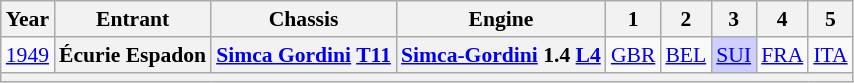<table class="wikitable" style="text-align:center; font-size:90%">
<tr>
<th>Year</th>
<th>Entrant</th>
<th>Chassis</th>
<th>Engine</th>
<th>1</th>
<th>2</th>
<th>3</th>
<th>4</th>
<th>5</th>
</tr>
<tr>
<td><a href='#'>1949</a></td>
<th>Écurie Espadon</th>
<th><a href='#'>Simca Gordini</a> <a href='#'>T11</a></th>
<th><a href='#'>Simca-Gordini</a> 1.4 <a href='#'>L4</a></th>
<td><a href='#'>GBR</a></td>
<td><a href='#'>BEL</a></td>
<td style="background:#CFCFFF;"><a href='#'>SUI</a><br></td>
<td><a href='#'>FRA</a></td>
<td><a href='#'>ITA</a></td>
</tr>
<tr>
<th colspan=9></th>
</tr>
</table>
